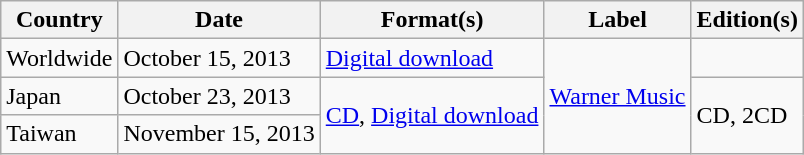<table class="wikitable">
<tr>
<th>Country</th>
<th>Date</th>
<th>Format(s)</th>
<th>Label</th>
<th>Edition(s)</th>
</tr>
<tr>
<td>Worldwide</td>
<td>October 15, 2013</td>
<td><a href='#'>Digital download</a></td>
<td rowspan="3"><a href='#'>Warner Music</a></td>
<td></td>
</tr>
<tr>
<td>Japan</td>
<td>October 23, 2013</td>
<td rowspan="2"><a href='#'>CD</a>, <a href='#'>Digital download</a></td>
<td rowspan="2">CD, 2CD</td>
</tr>
<tr>
<td>Taiwan</td>
<td>November 15, 2013</td>
</tr>
</table>
